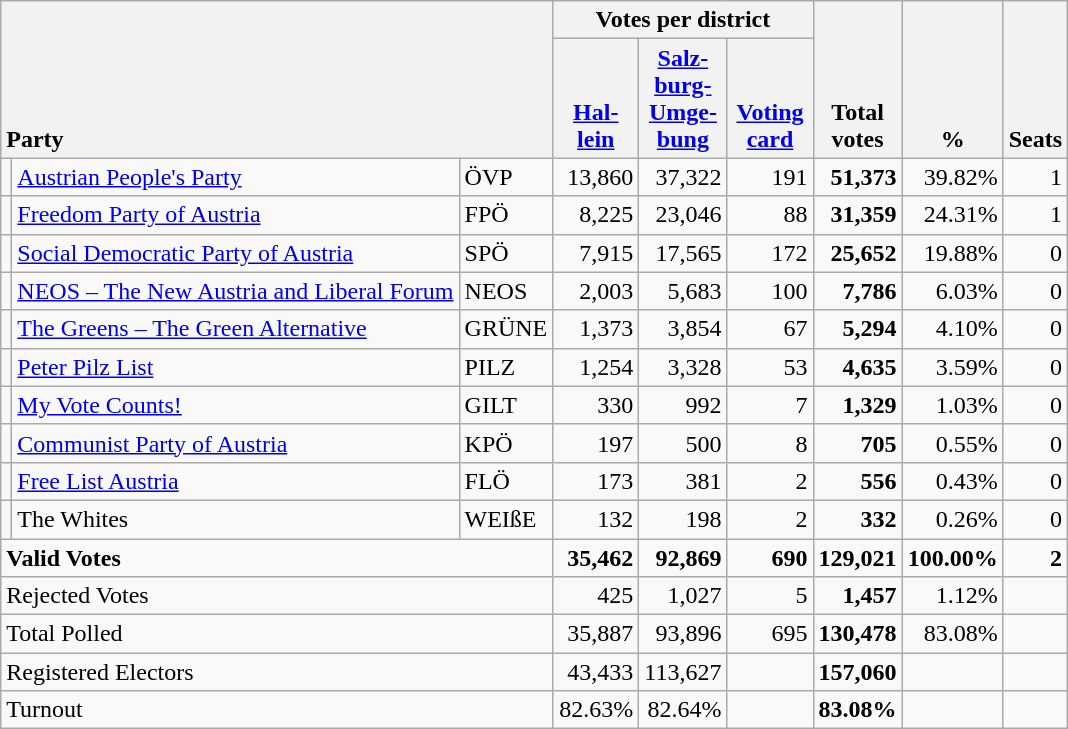<table class="wikitable" border="1" style="text-align:right;">
<tr>
<th style="text-align:left;" valign=bottom rowspan=2 colspan=3>Party</th>
<th colspan=3>Votes per district</th>
<th align=center valign=bottom rowspan=2 width="50">Total<br>votes</th>
<th align=center valign=bottom rowspan=2 width="50">%</th>
<th align=center valign=bottom rowspan=2>Seats</th>
</tr>
<tr>
<th align=center valign=bottom width="50"><a href='#'>Hal-<br>lein</a></th>
<th align=center valign=bottom width="50"><a href='#'>Salz-<br>burg-<br>Umge-<br>bung</a></th>
<th align=center valign=bottom width="50"><a href='#'>Voting<br>card</a></th>
</tr>
<tr>
<td></td>
<td align=left><a href='#'>Austrian People's Party</a></td>
<td align=left>ÖVP</td>
<td>13,860</td>
<td>37,322</td>
<td>191</td>
<td><strong>51,373</strong></td>
<td>39.82%</td>
<td>1</td>
</tr>
<tr>
<td></td>
<td align=left><a href='#'>Freedom Party of Austria</a></td>
<td align=left>FPÖ</td>
<td>8,225</td>
<td>23,046</td>
<td>88</td>
<td><strong>31,359</strong></td>
<td>24.31%</td>
<td>1</td>
</tr>
<tr>
<td></td>
<td align=left><a href='#'>Social Democratic Party of Austria</a></td>
<td align=left>SPÖ</td>
<td>7,915</td>
<td>17,565</td>
<td>172</td>
<td><strong>25,652</strong></td>
<td>19.88%</td>
<td>0</td>
</tr>
<tr>
<td></td>
<td align=left style="white-space: nowrap;"><a href='#'>NEOS – The New Austria and Liberal Forum</a></td>
<td align=left>NEOS</td>
<td>2,003</td>
<td>5,683</td>
<td>100</td>
<td><strong>7,786</strong></td>
<td>6.03%</td>
<td>0</td>
</tr>
<tr>
<td></td>
<td align=left><a href='#'>The Greens – The Green Alternative</a></td>
<td align=left>GRÜNE</td>
<td>1,373</td>
<td>3,854</td>
<td>67</td>
<td><strong>5,294</strong></td>
<td>4.10%</td>
<td>0</td>
</tr>
<tr>
<td></td>
<td align=left><a href='#'>Peter Pilz List</a></td>
<td align=left>PILZ</td>
<td>1,254</td>
<td>3,328</td>
<td>53</td>
<td><strong>4,635</strong></td>
<td>3.59%</td>
<td>0</td>
</tr>
<tr>
<td></td>
<td align=left><a href='#'>My Vote Counts!</a></td>
<td align=left>GILT</td>
<td>330</td>
<td>992</td>
<td>7</td>
<td><strong>1,329</strong></td>
<td>1.03%</td>
<td>0</td>
</tr>
<tr>
<td></td>
<td align=left><a href='#'>Communist Party of Austria</a></td>
<td align=left>KPÖ</td>
<td>197</td>
<td>500</td>
<td>8</td>
<td><strong>705</strong></td>
<td>0.55%</td>
<td>0</td>
</tr>
<tr>
<td></td>
<td align=left><a href='#'>Free List Austria</a></td>
<td align=left>FLÖ</td>
<td>173</td>
<td>381</td>
<td>2</td>
<td><strong>556</strong></td>
<td>0.43%</td>
<td>0</td>
</tr>
<tr>
<td></td>
<td align=left>The Whites</td>
<td align=left>WEIßE</td>
<td>132</td>
<td>198</td>
<td>2</td>
<td><strong>332</strong></td>
<td>0.26%</td>
<td>0</td>
</tr>
<tr style="font-weight:bold">
<td align=left colspan=3>Valid Votes</td>
<td>35,462</td>
<td>92,869</td>
<td>690</td>
<td>129,021</td>
<td>100.00%</td>
<td>2</td>
</tr>
<tr>
<td align=left colspan=3>Rejected Votes</td>
<td>425</td>
<td>1,027</td>
<td>5</td>
<td><strong>1,457</strong></td>
<td>1.12%</td>
<td></td>
</tr>
<tr>
<td align=left colspan=3>Total Polled</td>
<td>35,887</td>
<td>93,896</td>
<td>695</td>
<td><strong>130,478</strong></td>
<td>83.08%</td>
<td></td>
</tr>
<tr>
<td align=left colspan=3>Registered Electors</td>
<td>43,433</td>
<td>113,627</td>
<td></td>
<td><strong>157,060</strong></td>
<td></td>
<td></td>
</tr>
<tr>
<td align=left colspan=3>Turnout</td>
<td>82.63%</td>
<td>82.64%</td>
<td></td>
<td><strong>83.08%</strong></td>
<td></td>
<td></td>
</tr>
</table>
